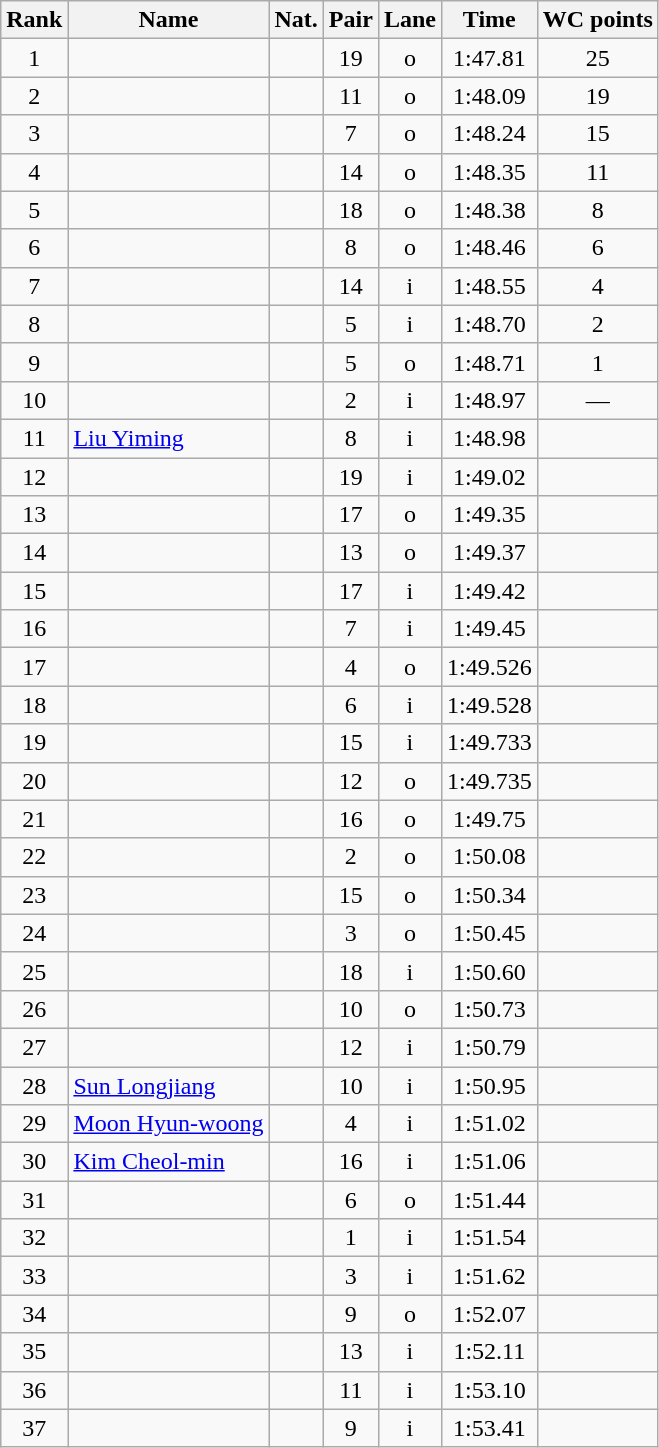<table class="wikitable sortable" style="text-align:center">
<tr>
<th>Rank</th>
<th>Name</th>
<th>Nat.</th>
<th>Pair</th>
<th>Lane</th>
<th>Time</th>
<th>WC points</th>
</tr>
<tr>
<td>1</td>
<td align=left></td>
<td></td>
<td>19</td>
<td>o</td>
<td>1:47.81</td>
<td>25</td>
</tr>
<tr>
<td>2</td>
<td align=left></td>
<td></td>
<td>11</td>
<td>o</td>
<td>1:48.09</td>
<td>19</td>
</tr>
<tr>
<td>3</td>
<td align=left></td>
<td></td>
<td>7</td>
<td>o</td>
<td>1:48.24</td>
<td>15</td>
</tr>
<tr>
<td>4</td>
<td align=left></td>
<td></td>
<td>14</td>
<td>o</td>
<td>1:48.35</td>
<td>11</td>
</tr>
<tr>
<td>5</td>
<td align=left></td>
<td></td>
<td>18</td>
<td>o</td>
<td>1:48.38</td>
<td>8</td>
</tr>
<tr>
<td>6</td>
<td align=left></td>
<td></td>
<td>8</td>
<td>o</td>
<td>1:48.46</td>
<td>6</td>
</tr>
<tr>
<td>7</td>
<td align=left></td>
<td></td>
<td>14</td>
<td>i</td>
<td>1:48.55</td>
<td>4</td>
</tr>
<tr>
<td>8</td>
<td align=left></td>
<td></td>
<td>5</td>
<td>i</td>
<td>1:48.70</td>
<td>2</td>
</tr>
<tr>
<td>9</td>
<td align=left></td>
<td></td>
<td>5</td>
<td>o</td>
<td>1:48.71</td>
<td>1</td>
</tr>
<tr>
<td>10</td>
<td align=left></td>
<td></td>
<td>2</td>
<td>i</td>
<td>1:48.97</td>
<td>—</td>
</tr>
<tr>
<td>11</td>
<td align=left><a href='#'>Liu Yiming</a></td>
<td></td>
<td>8</td>
<td>i</td>
<td>1:48.98</td>
<td></td>
</tr>
<tr>
<td>12</td>
<td align=left></td>
<td></td>
<td>19</td>
<td>i</td>
<td>1:49.02</td>
<td></td>
</tr>
<tr>
<td>13</td>
<td align=left></td>
<td></td>
<td>17</td>
<td>o</td>
<td>1:49.35</td>
<td></td>
</tr>
<tr>
<td>14</td>
<td align=left></td>
<td></td>
<td>13</td>
<td>o</td>
<td>1:49.37</td>
<td></td>
</tr>
<tr>
<td>15</td>
<td align=left></td>
<td></td>
<td>17</td>
<td>i</td>
<td>1:49.42</td>
<td></td>
</tr>
<tr>
<td>16</td>
<td align=left></td>
<td></td>
<td>7</td>
<td>i</td>
<td>1:49.45</td>
<td></td>
</tr>
<tr>
<td>17</td>
<td align=left></td>
<td></td>
<td>4</td>
<td>o</td>
<td>1:49.526</td>
<td></td>
</tr>
<tr>
<td>18</td>
<td align=left></td>
<td></td>
<td>6</td>
<td>i</td>
<td>1:49.528</td>
<td></td>
</tr>
<tr>
<td>19</td>
<td align=left></td>
<td></td>
<td>15</td>
<td>i</td>
<td>1:49.733</td>
<td></td>
</tr>
<tr>
<td>20</td>
<td align=left></td>
<td></td>
<td>12</td>
<td>o</td>
<td>1:49.735</td>
<td></td>
</tr>
<tr>
<td>21</td>
<td align=left></td>
<td></td>
<td>16</td>
<td>o</td>
<td>1:49.75</td>
<td></td>
</tr>
<tr>
<td>22</td>
<td align=left></td>
<td></td>
<td>2</td>
<td>o</td>
<td>1:50.08</td>
<td></td>
</tr>
<tr>
<td>23</td>
<td align=left></td>
<td></td>
<td>15</td>
<td>o</td>
<td>1:50.34</td>
<td></td>
</tr>
<tr>
<td>24</td>
<td align=left></td>
<td></td>
<td>3</td>
<td>o</td>
<td>1:50.45</td>
<td></td>
</tr>
<tr>
<td>25</td>
<td align=left></td>
<td></td>
<td>18</td>
<td>i</td>
<td>1:50.60</td>
<td></td>
</tr>
<tr>
<td>26</td>
<td align=left></td>
<td></td>
<td>10</td>
<td>o</td>
<td>1:50.73</td>
<td></td>
</tr>
<tr>
<td>27</td>
<td align=left></td>
<td></td>
<td>12</td>
<td>i</td>
<td>1:50.79</td>
<td></td>
</tr>
<tr>
<td>28</td>
<td align=left><a href='#'>Sun Longjiang</a></td>
<td></td>
<td>10</td>
<td>i</td>
<td>1:50.95</td>
<td></td>
</tr>
<tr>
<td>29</td>
<td align=left><a href='#'>Moon Hyun-woong</a></td>
<td></td>
<td>4</td>
<td>i</td>
<td>1:51.02</td>
<td></td>
</tr>
<tr>
<td>30</td>
<td align=left><a href='#'>Kim Cheol-min</a></td>
<td></td>
<td>16</td>
<td>i</td>
<td>1:51.06</td>
<td></td>
</tr>
<tr>
<td>31</td>
<td align=left></td>
<td></td>
<td>6</td>
<td>o</td>
<td>1:51.44</td>
<td></td>
</tr>
<tr>
<td>32</td>
<td align=left></td>
<td></td>
<td>1</td>
<td>i</td>
<td>1:51.54</td>
<td></td>
</tr>
<tr>
<td>33</td>
<td align=left></td>
<td></td>
<td>3</td>
<td>i</td>
<td>1:51.62</td>
<td></td>
</tr>
<tr>
<td>34</td>
<td align=left></td>
<td></td>
<td>9</td>
<td>o</td>
<td>1:52.07</td>
<td></td>
</tr>
<tr>
<td>35</td>
<td align=left></td>
<td></td>
<td>13</td>
<td>i</td>
<td>1:52.11</td>
<td></td>
</tr>
<tr>
<td>36</td>
<td align=left></td>
<td></td>
<td>11</td>
<td>i</td>
<td>1:53.10</td>
<td></td>
</tr>
<tr>
<td>37</td>
<td align=left></td>
<td></td>
<td>9</td>
<td>i</td>
<td>1:53.41</td>
<td></td>
</tr>
</table>
